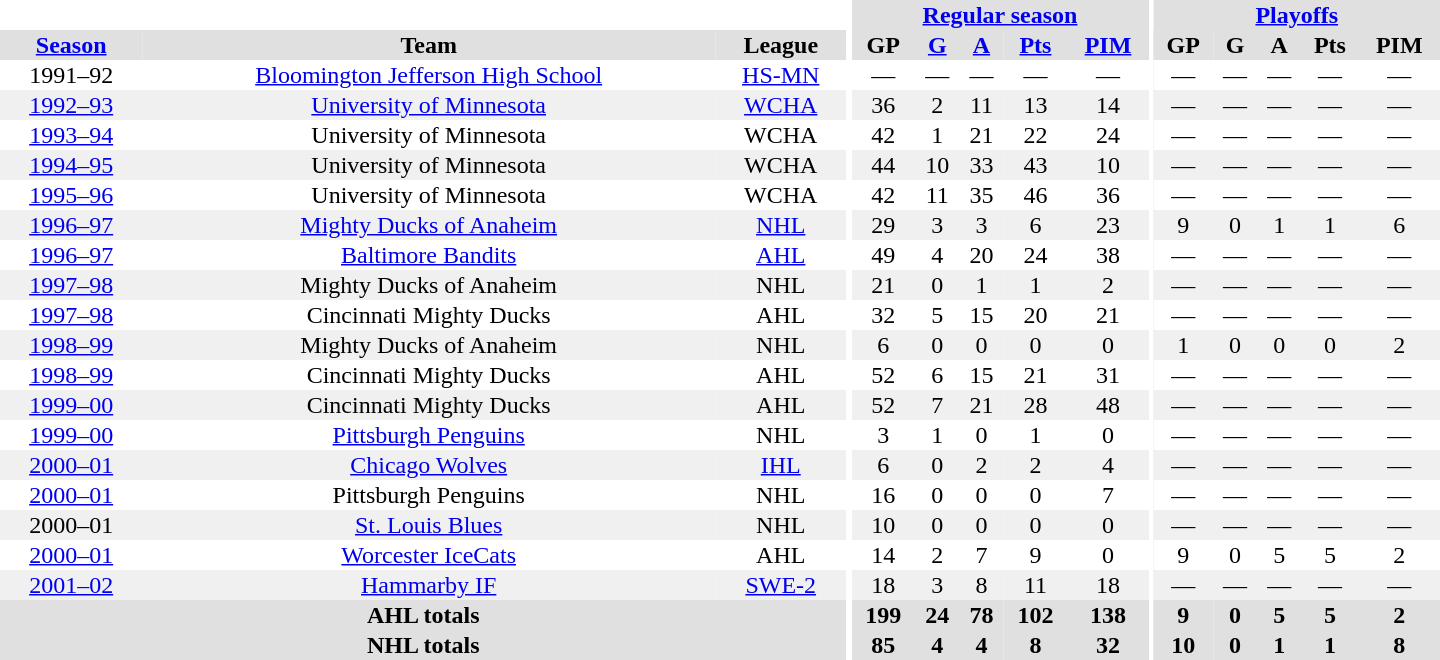<table border="0" cellpadding="1" cellspacing="0" style="text-align:center; width:60em">
<tr bgcolor="#e0e0e0">
<th colspan="3" bgcolor="#ffffff"></th>
<th rowspan="100" bgcolor="#ffffff"></th>
<th colspan="5"><a href='#'>Regular season</a></th>
<th rowspan="100" bgcolor="#ffffff"></th>
<th colspan="5"><a href='#'>Playoffs</a></th>
</tr>
<tr bgcolor="#e0e0e0">
<th><a href='#'>Season</a></th>
<th>Team</th>
<th>League</th>
<th>GP</th>
<th><a href='#'>G</a></th>
<th><a href='#'>A</a></th>
<th><a href='#'>Pts</a></th>
<th><a href='#'>PIM</a></th>
<th>GP</th>
<th>G</th>
<th>A</th>
<th>Pts</th>
<th>PIM</th>
</tr>
<tr>
<td>1991–92</td>
<td><a href='#'>Bloomington Jefferson High School</a></td>
<td><a href='#'>HS-MN</a></td>
<td>—</td>
<td>—</td>
<td>—</td>
<td>—</td>
<td>—</td>
<td>—</td>
<td>—</td>
<td>—</td>
<td>—</td>
<td>—</td>
</tr>
<tr bgcolor="#f0f0f0">
<td><a href='#'>1992–93</a></td>
<td><a href='#'>University of Minnesota</a></td>
<td><a href='#'>WCHA</a></td>
<td>36</td>
<td>2</td>
<td>11</td>
<td>13</td>
<td>14</td>
<td>—</td>
<td>—</td>
<td>—</td>
<td>—</td>
<td>—</td>
</tr>
<tr>
<td><a href='#'>1993–94</a></td>
<td>University of Minnesota</td>
<td>WCHA</td>
<td>42</td>
<td>1</td>
<td>21</td>
<td>22</td>
<td>24</td>
<td>—</td>
<td>—</td>
<td>—</td>
<td>—</td>
<td>—</td>
</tr>
<tr bgcolor="#f0f0f0">
<td><a href='#'>1994–95</a></td>
<td>University of Minnesota</td>
<td>WCHA</td>
<td>44</td>
<td>10</td>
<td>33</td>
<td>43</td>
<td>10</td>
<td>—</td>
<td>—</td>
<td>—</td>
<td>—</td>
<td>—</td>
</tr>
<tr>
<td><a href='#'>1995–96</a></td>
<td>University of Minnesota</td>
<td>WCHA</td>
<td>42</td>
<td>11</td>
<td>35</td>
<td>46</td>
<td>36</td>
<td>—</td>
<td>—</td>
<td>—</td>
<td>—</td>
<td>—</td>
</tr>
<tr bgcolor="#f0f0f0">
<td><a href='#'>1996–97</a></td>
<td><a href='#'>Mighty Ducks of Anaheim</a></td>
<td><a href='#'>NHL</a></td>
<td>29</td>
<td>3</td>
<td>3</td>
<td>6</td>
<td>23</td>
<td>9</td>
<td>0</td>
<td>1</td>
<td>1</td>
<td>6</td>
</tr>
<tr>
<td><a href='#'>1996–97</a></td>
<td><a href='#'>Baltimore Bandits</a></td>
<td><a href='#'>AHL</a></td>
<td>49</td>
<td>4</td>
<td>20</td>
<td>24</td>
<td>38</td>
<td>—</td>
<td>—</td>
<td>—</td>
<td>—</td>
<td>—</td>
</tr>
<tr bgcolor="#f0f0f0">
<td><a href='#'>1997–98</a></td>
<td>Mighty Ducks of Anaheim</td>
<td>NHL</td>
<td>21</td>
<td>0</td>
<td>1</td>
<td>1</td>
<td>2</td>
<td>—</td>
<td>—</td>
<td>—</td>
<td>—</td>
<td>—</td>
</tr>
<tr>
<td><a href='#'>1997–98</a></td>
<td>Cincinnati Mighty Ducks</td>
<td>AHL</td>
<td>32</td>
<td>5</td>
<td>15</td>
<td>20</td>
<td>21</td>
<td>—</td>
<td>—</td>
<td>—</td>
<td>—</td>
<td>—</td>
</tr>
<tr bgcolor="#f0f0f0">
<td><a href='#'>1998–99</a></td>
<td>Mighty Ducks of Anaheim</td>
<td>NHL</td>
<td>6</td>
<td>0</td>
<td>0</td>
<td>0</td>
<td>0</td>
<td>1</td>
<td>0</td>
<td>0</td>
<td>0</td>
<td>2</td>
</tr>
<tr>
<td><a href='#'>1998–99</a></td>
<td>Cincinnati Mighty Ducks</td>
<td>AHL</td>
<td>52</td>
<td>6</td>
<td>15</td>
<td>21</td>
<td>31</td>
<td>—</td>
<td>—</td>
<td>—</td>
<td>—</td>
<td>—</td>
</tr>
<tr bgcolor="#f0f0f0">
<td><a href='#'>1999–00</a></td>
<td>Cincinnati Mighty Ducks</td>
<td>AHL</td>
<td>52</td>
<td>7</td>
<td>21</td>
<td>28</td>
<td>48</td>
<td>—</td>
<td>—</td>
<td>—</td>
<td>—</td>
<td>—</td>
</tr>
<tr>
<td><a href='#'>1999–00</a></td>
<td><a href='#'>Pittsburgh Penguins</a></td>
<td>NHL</td>
<td>3</td>
<td>1</td>
<td>0</td>
<td>1</td>
<td>0</td>
<td>—</td>
<td>—</td>
<td>—</td>
<td>—</td>
<td>—</td>
</tr>
<tr bgcolor="#f0f0f0">
<td><a href='#'>2000–01</a></td>
<td><a href='#'>Chicago Wolves</a></td>
<td><a href='#'>IHL</a></td>
<td>6</td>
<td>0</td>
<td>2</td>
<td>2</td>
<td>4</td>
<td>—</td>
<td>—</td>
<td>—</td>
<td>—</td>
<td>—</td>
</tr>
<tr>
<td><a href='#'>2000–01</a></td>
<td>Pittsburgh Penguins</td>
<td>NHL</td>
<td>16</td>
<td>0</td>
<td>0</td>
<td>0</td>
<td>7</td>
<td>—</td>
<td>—</td>
<td>—</td>
<td>—</td>
<td>—</td>
</tr>
<tr bgcolor="#f0f0f0">
<td>2000–01</td>
<td><a href='#'>St. Louis Blues</a></td>
<td>NHL</td>
<td>10</td>
<td>0</td>
<td>0</td>
<td>0</td>
<td>0</td>
<td>—</td>
<td>—</td>
<td>—</td>
<td>—</td>
<td>—</td>
</tr>
<tr>
<td><a href='#'>2000–01</a></td>
<td><a href='#'>Worcester IceCats</a></td>
<td>AHL</td>
<td>14</td>
<td>2</td>
<td>7</td>
<td>9</td>
<td>0</td>
<td>9</td>
<td>0</td>
<td>5</td>
<td>5</td>
<td>2</td>
</tr>
<tr bgcolor="#f0f0f0">
<td><a href='#'>2001–02</a></td>
<td><a href='#'>Hammarby IF</a></td>
<td><a href='#'>SWE-2</a></td>
<td>18</td>
<td>3</td>
<td>8</td>
<td>11</td>
<td>18</td>
<td>—</td>
<td>—</td>
<td>—</td>
<td>—</td>
<td>—</td>
</tr>
<tr bgcolor="#e0e0e0">
<th colspan="3">AHL totals</th>
<th>199</th>
<th>24</th>
<th>78</th>
<th>102</th>
<th>138</th>
<th>9</th>
<th>0</th>
<th>5</th>
<th>5</th>
<th>2</th>
</tr>
<tr bgcolor="#e0e0e0">
<th colspan="3">NHL totals</th>
<th>85</th>
<th>4</th>
<th>4</th>
<th>8</th>
<th>32</th>
<th>10</th>
<th>0</th>
<th>1</th>
<th>1</th>
<th>8</th>
</tr>
</table>
